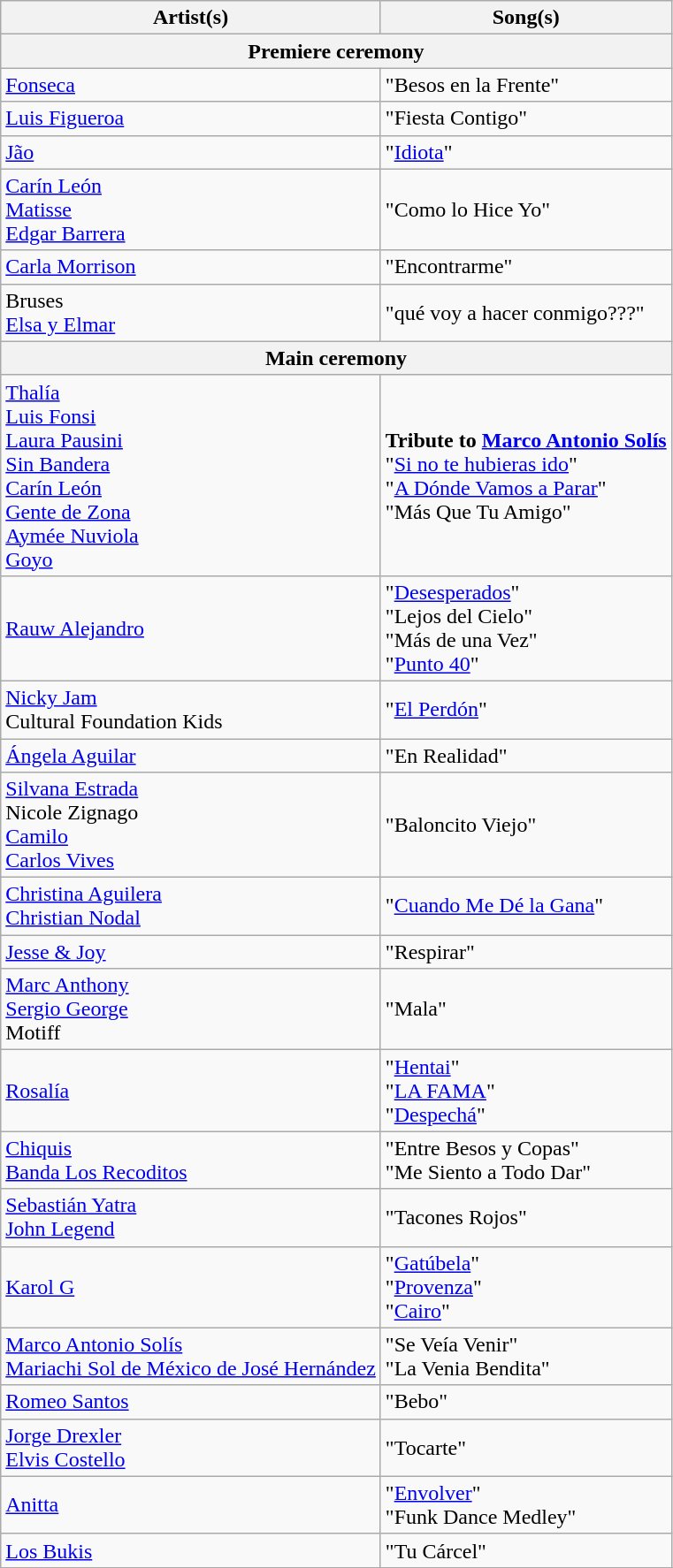<table class="wikitable">
<tr>
<th scope="col">Artist(s)</th>
<th scope="col">Song(s)</th>
</tr>
<tr>
<th colspan="2" scope="col">Premiere ceremony</th>
</tr>
<tr>
<td><a href='#'>Fonseca</a></td>
<td>"Besos en la Frente"</td>
</tr>
<tr>
<td><a href='#'>Luis Figueroa</a></td>
<td>"Fiesta Contigo"</td>
</tr>
<tr>
<td><a href='#'>Jão</a></td>
<td>"<a href='#'>Idiota</a>"</td>
</tr>
<tr>
<td><a href='#'>Carín León</a><br><a href='#'>Matisse</a><br><a href='#'>Edgar Barrera</a></td>
<td>"Como lo Hice Yo"</td>
</tr>
<tr>
<td><a href='#'>Carla Morrison</a></td>
<td>"Encontrarme"</td>
</tr>
<tr>
<td>Bruses<br><a href='#'>Elsa y Elmar</a></td>
<td>"qué voy a hacer conmigo???"</td>
</tr>
<tr>
<th colspan="2" scope="col">Main ceremony</th>
</tr>
<tr>
<td><a href='#'>Thalía</a><br><a href='#'>Luis Fonsi</a><br><a href='#'>Laura Pausini</a><br><a href='#'>Sin Bandera</a><br><a href='#'>Carín León</a><br><a href='#'>Gente de Zona</a><br><a href='#'>Aymée Nuviola</a><br><a href='#'>Goyo</a></td>
<td><strong>Tribute to <a href='#'>Marco Antonio Solís</a></strong><br>"<a href='#'>Si no te hubieras ido</a>"<br>"<a href='#'>A Dónde Vamos a Parar</a>"<br>"Más Que Tu Amigo"</td>
</tr>
<tr>
<td><a href='#'>Rauw Alejandro</a></td>
<td>"<a href='#'>Desesperados</a>"<br>"Lejos del Cielo"<br>"Más de una Vez"<br>"<a href='#'>Punto 40</a>"</td>
</tr>
<tr>
<td><a href='#'>Nicky Jam</a><br>Cultural Foundation Kids</td>
<td>"<a href='#'>El Perdón</a>"</td>
</tr>
<tr>
<td><a href='#'>Ángela Aguilar</a></td>
<td>"En Realidad"</td>
</tr>
<tr>
<td><a href='#'>Silvana Estrada</a><br>Nicole Zignago<br><a href='#'>Camilo</a><br><a href='#'>Carlos Vives</a></td>
<td>"Baloncito Viejo"</td>
</tr>
<tr>
<td><a href='#'>Christina Aguilera</a><br><a href='#'>Christian Nodal</a></td>
<td>"<a href='#'>Cuando Me Dé la Gana</a>"</td>
</tr>
<tr>
<td><a href='#'>Jesse & Joy</a></td>
<td>"Respirar"</td>
</tr>
<tr>
<td><a href='#'>Marc Anthony</a><br><a href='#'>Sergio George</a><br>Motiff</td>
<td>"Mala"</td>
</tr>
<tr>
<td><a href='#'>Rosalía</a></td>
<td>"<a href='#'>Hentai</a>"<br>"<a href='#'>LA FAMA</a>"<br>"<a href='#'>Despechá</a>"</td>
</tr>
<tr>
<td><a href='#'>Chiquis</a><br><a href='#'>Banda Los Recoditos</a></td>
<td>"Entre Besos y Copas"<br>"Me Siento a Todo Dar"</td>
</tr>
<tr>
<td><a href='#'>Sebastián Yatra</a><br><a href='#'>John Legend</a></td>
<td>"Tacones Rojos"</td>
</tr>
<tr>
<td><a href='#'>Karol G</a></td>
<td>"<a href='#'>Gatúbela</a>"<br>"<a href='#'>Provenza</a>"<br>"<a href='#'>Cairo</a>"</td>
</tr>
<tr>
<td><a href='#'>Marco Antonio Solís</a><br><a href='#'>Mariachi Sol de México de José Hernández</a></td>
<td>"Se Veía Venir"<br>"La Venia Bendita"</td>
</tr>
<tr>
<td><a href='#'>Romeo Santos</a></td>
<td>"Bebo"</td>
</tr>
<tr>
<td><a href='#'>Jorge Drexler</a><br><a href='#'>Elvis Costello</a></td>
<td>"Tocarte"</td>
</tr>
<tr>
<td><a href='#'>Anitta</a></td>
<td>"<a href='#'>Envolver</a>"<br>"Funk Dance Medley"</td>
</tr>
<tr>
<td><a href='#'>Los Bukis</a></td>
<td>"Tu Cárcel"</td>
</tr>
<tr>
</tr>
</table>
